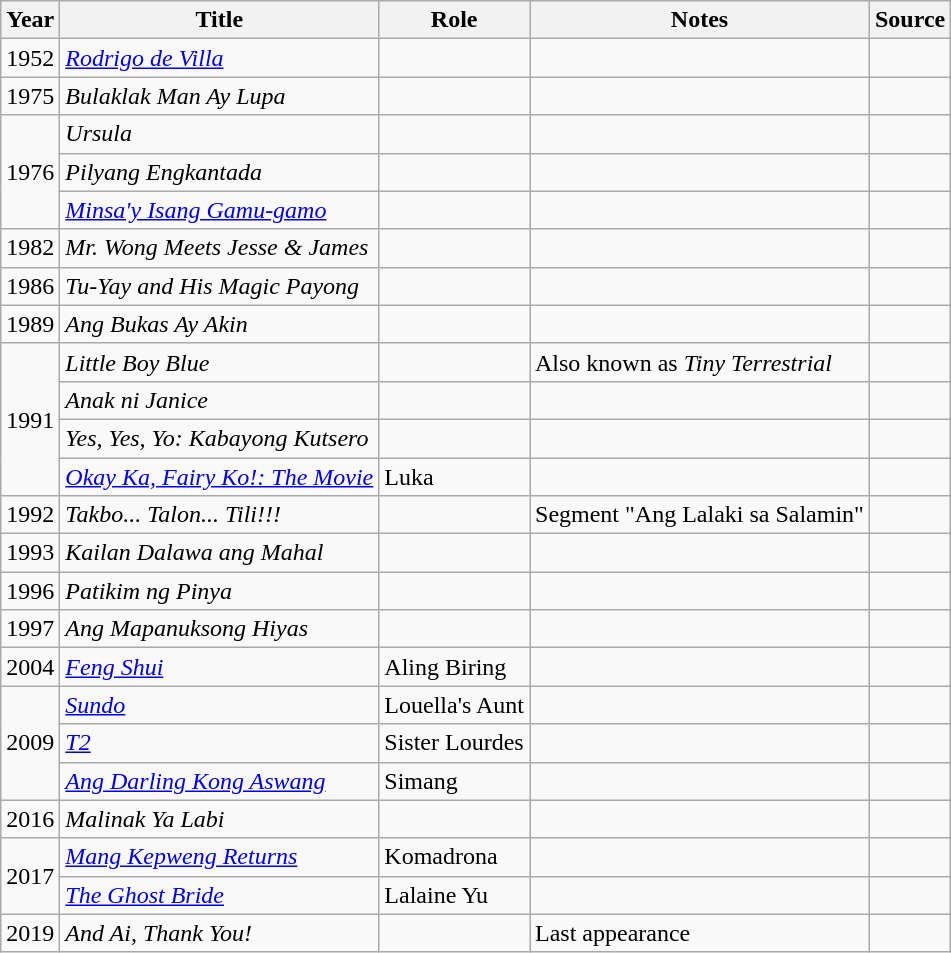<table class="wikitable sortable">
<tr>
<th>Year</th>
<th>Title</th>
<th>Role</th>
<th class="unsortable">Notes</th>
<th class="unsortable">Source</th>
</tr>
<tr>
<td>1952</td>
<td><em><a href='#'>Rodrigo de Villa</a></em></td>
<td></td>
<td></td>
<td></td>
</tr>
<tr>
<td>1975</td>
<td><em>Bulaklak Man Ay Lupa</em></td>
<td></td>
<td></td>
<td></td>
</tr>
<tr>
<td rowspan="3">1976</td>
<td><em>Ursula</em></td>
<td></td>
<td></td>
<td></td>
</tr>
<tr>
<td><em>Pilyang Engkantada</em></td>
<td></td>
<td></td>
<td></td>
</tr>
<tr>
<td><em><a href='#'>Minsa'y Isang Gamu-gamo</a></em></td>
<td></td>
<td></td>
<td></td>
</tr>
<tr>
<td>1982</td>
<td><em>Mr. Wong Meets Jesse & James</em></td>
<td></td>
<td></td>
<td></td>
</tr>
<tr>
<td>1986</td>
<td><em>Tu-Yay and His Magic Payong</em></td>
<td></td>
<td></td>
<td></td>
</tr>
<tr>
<td>1989</td>
<td><em>Ang Bukas Ay Akin</em></td>
<td></td>
<td></td>
<td></td>
</tr>
<tr>
<td rowspan="4">1991</td>
<td><em>Little Boy Blue</em></td>
<td></td>
<td>Also known as <em>Tiny Terrestrial</em></td>
<td></td>
</tr>
<tr>
<td><em>Anak ni Janice</em></td>
<td></td>
<td></td>
<td></td>
</tr>
<tr>
<td><em>Yes, Yes, Yo: Kabayong Kutsero</em></td>
<td></td>
<td></td>
<td></td>
</tr>
<tr>
<td><em><a href='#'>Okay Ka, Fairy Ko!: The Movie</a></em></td>
<td>Luka</td>
<td></td>
<td></td>
</tr>
<tr>
<td>1992</td>
<td><em>Takbo... Talon... Tili!!!</em></td>
<td></td>
<td>Segment "Ang Lalaki sa Salamin"</td>
<td></td>
</tr>
<tr>
<td>1993</td>
<td><em>Kailan Dalawa ang Mahal</em></td>
<td></td>
<td></td>
<td></td>
</tr>
<tr>
<td>1996</td>
<td><em>Patikim ng Pinya</em></td>
<td></td>
<td></td>
<td></td>
</tr>
<tr>
<td>1997</td>
<td><em>Ang Mapanuksong Hiyas</em></td>
<td></td>
<td></td>
<td></td>
</tr>
<tr>
<td>2004</td>
<td><em><a href='#'>Feng Shui</a></em></td>
<td>Aling Biring</td>
<td></td>
<td></td>
</tr>
<tr>
<td rowspan=3>2009</td>
<td><em><a href='#'>Sundo</a></em></td>
<td>Louella's Aunt</td>
<td></td>
<td></td>
</tr>
<tr>
<td><em><a href='#'>T2</a></em></td>
<td>Sister Lourdes</td>
<td></td>
<td></td>
</tr>
<tr>
<td><em><a href='#'>Ang Darling Kong Aswang</a></em></td>
<td>Simang</td>
<td></td>
<td></td>
</tr>
<tr>
<td>2016</td>
<td><em>Malinak Ya Labi</em></td>
<td></td>
<td></td>
</tr>
<tr>
<td rowspan=2>2017</td>
<td><em><a href='#'>Mang Kepweng Returns</a></em></td>
<td>Komadrona</td>
<td></td>
<td></td>
</tr>
<tr>
<td><em><a href='#'>The Ghost Bride</a></em></td>
<td>Lalaine Yu</td>
<td></td>
<td></td>
</tr>
<tr>
<td>2019</td>
<td><em>And Ai, Thank You!</em></td>
<td></td>
<td>Last appearance</td>
<td></td>
</tr>
</table>
